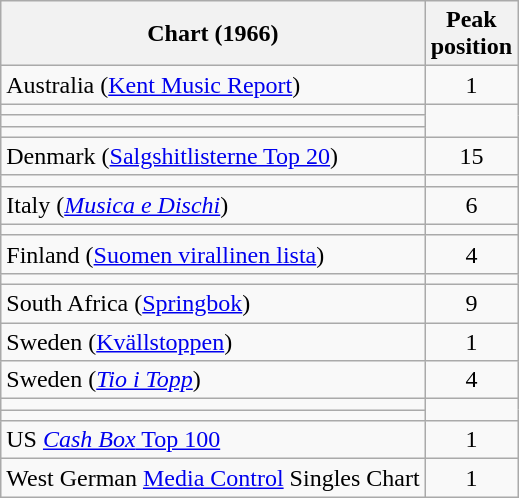<table class="wikitable plainrowheaders sortable">
<tr>
<th>Chart (1966)</th>
<th>Peak<br>position</th>
</tr>
<tr>
<td>Australia (<a href='#'>Kent Music Report</a>)</td>
<td align="center">1</td>
</tr>
<tr>
<td></td>
</tr>
<tr>
<td></td>
</tr>
<tr>
<td></td>
</tr>
<tr>
<td>Denmark (<a href='#'>Salgshitlisterne Top 20</a>)</td>
<td style="text-align:center;">15</td>
</tr>
<tr>
<td></td>
</tr>
<tr>
<td>Italy (<em><a href='#'>Musica e Dischi</a></em>)</td>
<td align="center">6</td>
</tr>
<tr>
<td></td>
</tr>
<tr>
<td>Finland (<a href='#'>Suomen virallinen lista</a>)</td>
<td align="center">4</td>
</tr>
<tr>
<td></td>
</tr>
<tr>
<td>South Africa (<a href='#'>Springbok</a>)</td>
<td align="center">9</td>
</tr>
<tr>
<td>Sweden (<a href='#'>Kvällstoppen</a>)</td>
<td style="text-align:center;">1</td>
</tr>
<tr>
<td>Sweden (<em><a href='#'>Tio i Topp</a></em>)</td>
<td style="text-align:center;">4</td>
</tr>
<tr>
<td></td>
</tr>
<tr>
<td></td>
</tr>
<tr>
<td>US <a href='#'><em>Cash Box</em> Top 100</a></td>
<td align="center">1</td>
</tr>
<tr>
<td>West German <a href='#'>Media Control</a> Singles Chart</td>
<td align="center">1</td>
</tr>
</table>
